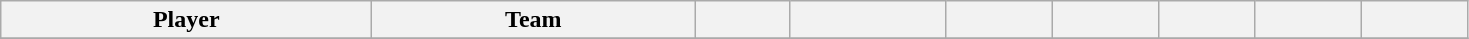<table class="wikitable sortable">
<tr>
<th style="width: 15em;">Player</th>
<th style="width: 13em;">Team</th>
<th style="width: 3.5em;"></th>
<th style="width: 6em;"></th>
<th style="width: 4em;"></th>
<th style="width: 4em;"></th>
<th style="width: 3.5em;"></th>
<th style="width: 4em;"></th>
<th style="width: 4em;"></th>
</tr>
<tr>
</tr>
</table>
